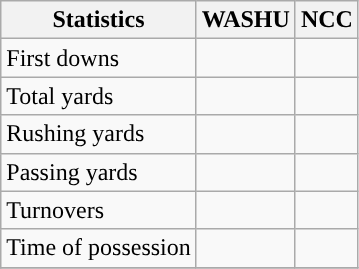<table class="wikitable">
<tr>
<th>Statistics</th>
<th>WASHU</th>
<th>NCC</th>
</tr>
<tr>
<td>First downs</td>
<td></td>
<td></td>
</tr>
<tr>
<td>Total yards</td>
<td></td>
<td></td>
</tr>
<tr>
<td>Rushing yards</td>
<td></td>
<td></td>
</tr>
<tr>
<td>Passing yards</td>
<td></td>
<td></td>
</tr>
<tr>
<td>Turnovers</td>
<td></td>
<td></td>
</tr>
<tr>
<td>Time of possession</td>
<td></td>
<td></td>
</tr>
<tr>
</tr>
</table>
